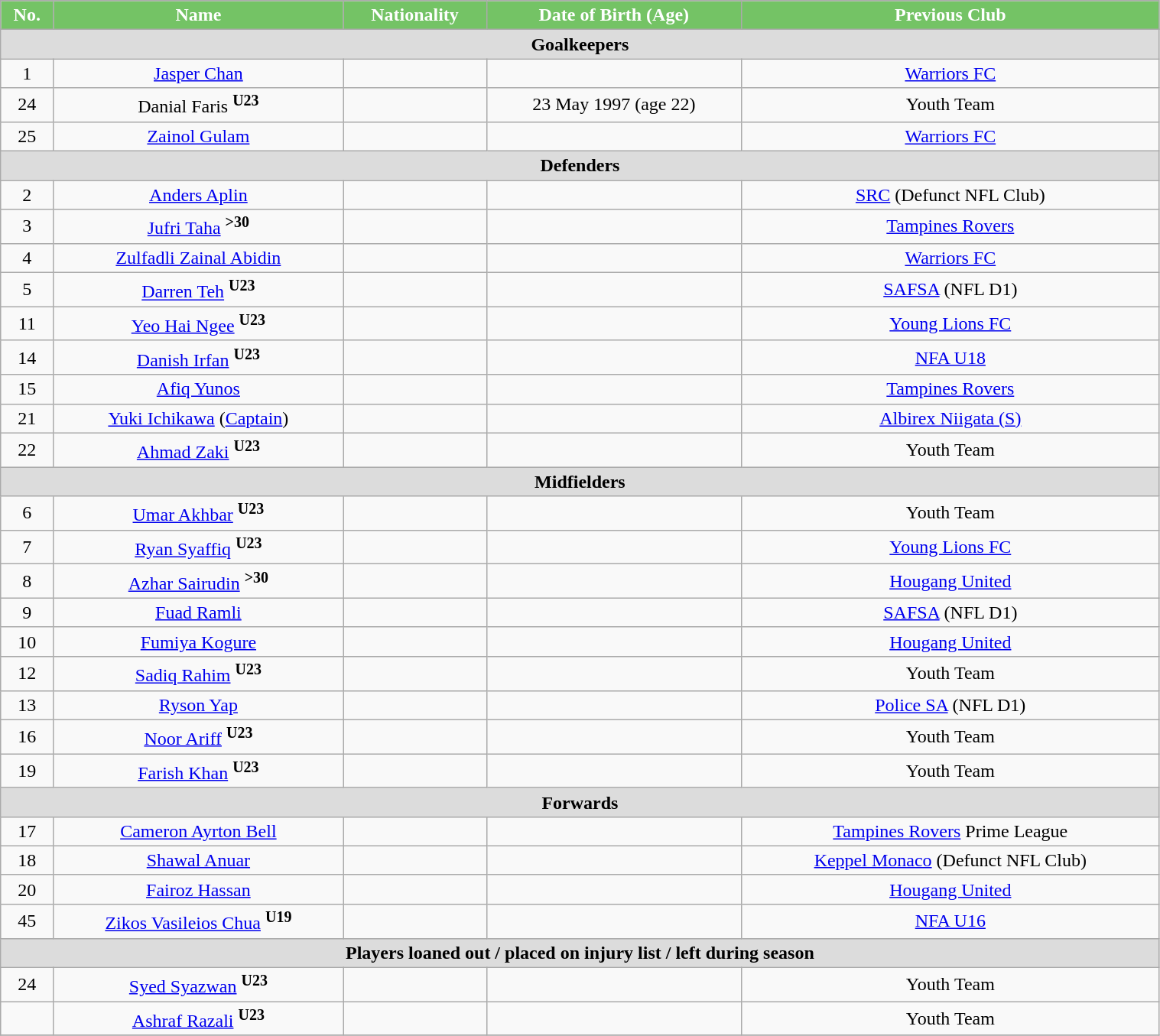<table class="wikitable" style="text-align:center; font-size:100%; width:80%;">
<tr>
<th style="background:#74C365; color:white; text-align:center;">No.</th>
<th style="background:#74C365; color:white; text-align:center;">Name</th>
<th style="background:#74C365; color:white; text-align:center;">Nationality</th>
<th style="background:#74C365; color:white; text-align:center;">Date of Birth (Age)</th>
<th style="background:#74C365; color:white; text-align:center;">Previous Club</th>
</tr>
<tr>
<th colspan="6" style="background:#dcdcdc; text-align:center;">Goalkeepers</th>
</tr>
<tr>
<td>1</td>
<td><a href='#'>Jasper Chan</a></td>
<td></td>
<td></td>
<td> <a href='#'>Warriors FC</a></td>
</tr>
<tr>
<td>24</td>
<td>Danial Faris <sup><strong>U23</strong></sup></td>
<td></td>
<td>23 May 1997 (age 22)</td>
<td>Youth Team</td>
</tr>
<tr>
<td>25</td>
<td><a href='#'>Zainol Gulam</a></td>
<td></td>
<td></td>
<td> <a href='#'>Warriors FC</a></td>
</tr>
<tr>
<th colspan="6" style="background:#dcdcdc; text-align:center;">Defenders</th>
</tr>
<tr>
<td>2</td>
<td><a href='#'>Anders Aplin</a></td>
<td></td>
<td></td>
<td><a href='#'>SRC</a> (Defunct NFL Club)</td>
</tr>
<tr>
<td>3</td>
<td><a href='#'>Jufri Taha</a> <sup><strong>>30</strong></sup></td>
<td></td>
<td></td>
<td> <a href='#'>Tampines Rovers</a></td>
</tr>
<tr>
<td>4</td>
<td><a href='#'>Zulfadli Zainal Abidin</a></td>
<td></td>
<td></td>
<td> <a href='#'>Warriors FC</a></td>
</tr>
<tr>
<td>5</td>
<td><a href='#'>Darren Teh</a> <sup><strong>U23</strong></sup></td>
<td></td>
<td></td>
<td> <a href='#'>SAFSA</a> (NFL D1)</td>
</tr>
<tr>
<td>11</td>
<td><a href='#'>Yeo Hai Ngee</a> <sup><strong>U23</strong></sup></td>
<td></td>
<td></td>
<td> <a href='#'>Young Lions FC</a></td>
</tr>
<tr>
<td>14</td>
<td><a href='#'>Danish Irfan</a> <sup><strong>U23</strong></sup></td>
<td></td>
<td></td>
<td> <a href='#'>NFA U18</a></td>
</tr>
<tr>
<td>15</td>
<td><a href='#'>Afiq Yunos</a></td>
<td></td>
<td></td>
<td> <a href='#'>Tampines Rovers</a></td>
</tr>
<tr>
<td>21</td>
<td><a href='#'>Yuki Ichikawa</a> (<a href='#'>Captain</a>)</td>
<td></td>
<td></td>
<td> <a href='#'>Albirex Niigata (S)</a></td>
</tr>
<tr>
<td>22</td>
<td><a href='#'>Ahmad Zaki</a> <sup><strong>U23</strong></sup></td>
<td></td>
<td></td>
<td>Youth Team</td>
</tr>
<tr>
<th colspan="6" style="background:#dcdcdc; text-align:center;">Midfielders</th>
</tr>
<tr>
<td>6</td>
<td><a href='#'>Umar Akhbar</a> <sup><strong>U23</strong></sup></td>
<td></td>
<td></td>
<td>Youth Team</td>
</tr>
<tr>
<td>7</td>
<td><a href='#'>Ryan Syaffiq</a> <sup><strong>U23</strong></sup></td>
<td></td>
<td></td>
<td> <a href='#'>Young Lions FC</a></td>
</tr>
<tr>
<td>8</td>
<td><a href='#'>Azhar Sairudin</a> <sup><strong>>30</strong></sup></td>
<td></td>
<td></td>
<td> <a href='#'>Hougang United</a></td>
</tr>
<tr>
<td>9</td>
<td><a href='#'>Fuad Ramli</a></td>
<td></td>
<td></td>
<td> <a href='#'>SAFSA</a> (NFL D1)</td>
</tr>
<tr>
<td>10</td>
<td><a href='#'>Fumiya Kogure</a></td>
<td></td>
<td></td>
<td> <a href='#'>Hougang United</a></td>
</tr>
<tr>
<td>12</td>
<td><a href='#'>Sadiq Rahim</a> <sup><strong>U23</strong></sup></td>
<td></td>
<td></td>
<td>Youth Team</td>
</tr>
<tr>
<td>13</td>
<td><a href='#'>Ryson Yap</a></td>
<td></td>
<td></td>
<td> <a href='#'>Police SA</a> (NFL D1)</td>
</tr>
<tr>
<td>16</td>
<td><a href='#'>Noor Ariff</a> <sup><strong>U23</strong></sup></td>
<td></td>
<td></td>
<td>Youth Team</td>
</tr>
<tr>
<td>19</td>
<td><a href='#'>Farish Khan</a> <sup><strong>U23</strong></sup></td>
<td></td>
<td></td>
<td>Youth Team</td>
</tr>
<tr>
<th colspan="6" style="background:#dcdcdc; text-align:center;">Forwards</th>
</tr>
<tr>
<td>17</td>
<td><a href='#'>Cameron Ayrton Bell</a></td>
<td></td>
<td></td>
<td> <a href='#'>Tampines Rovers</a> Prime League</td>
</tr>
<tr>
<td>18</td>
<td><a href='#'>Shawal Anuar</a></td>
<td></td>
<td></td>
<td> <a href='#'>Keppel Monaco</a> (Defunct NFL Club)</td>
</tr>
<tr>
<td>20</td>
<td><a href='#'>Fairoz Hassan</a></td>
<td></td>
<td></td>
<td> <a href='#'>Hougang United</a></td>
</tr>
<tr>
<td>45</td>
<td><a href='#'>Zikos Vasileios Chua</a> <sup><strong>U19</strong></sup></td>
<td></td>
<td></td>
<td> <a href='#'>NFA U16</a></td>
</tr>
<tr>
<th colspan="8" style="background:#dcdcdc; text-align:center;">Players loaned out / placed on injury list / left during season</th>
</tr>
<tr>
<td>24</td>
<td><a href='#'>Syed Syazwan</a> <sup><strong>U23</strong></sup></td>
<td></td>
<td></td>
<td>Youth Team</td>
</tr>
<tr>
<td></td>
<td><a href='#'>Ashraf Razali</a> <sup><strong>U23</strong></sup></td>
<td></td>
<td></td>
<td>Youth Team</td>
</tr>
<tr>
</tr>
</table>
